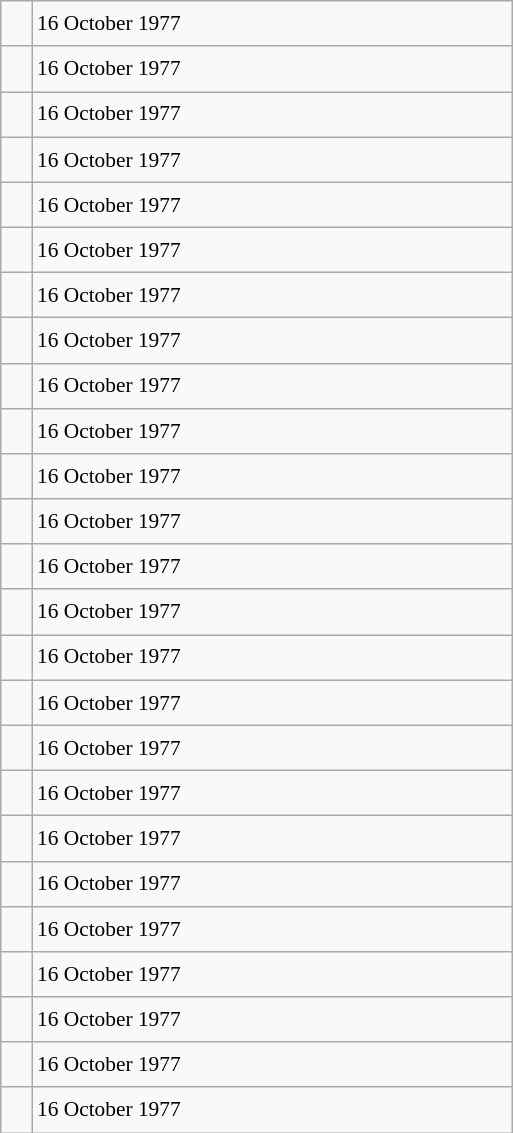<table class="wikitable" style="font-size: 89%; float: left; width: 24em; margin-right: 1em; line-height: 1.65em">
<tr>
<td></td>
<td>16 October 1977</td>
</tr>
<tr>
<td></td>
<td>16 October 1977</td>
</tr>
<tr>
<td></td>
<td>16 October 1977</td>
</tr>
<tr>
<td></td>
<td>16 October 1977</td>
</tr>
<tr>
<td></td>
<td>16 October 1977</td>
</tr>
<tr>
<td></td>
<td>16 October 1977</td>
</tr>
<tr>
<td></td>
<td>16 October 1977</td>
</tr>
<tr>
<td></td>
<td>16 October 1977</td>
</tr>
<tr>
<td></td>
<td>16 October 1977</td>
</tr>
<tr>
<td></td>
<td>16 October 1977</td>
</tr>
<tr>
<td></td>
<td>16 October 1977</td>
</tr>
<tr>
<td></td>
<td>16 October 1977</td>
</tr>
<tr>
<td></td>
<td>16 October 1977</td>
</tr>
<tr>
<td></td>
<td>16 October 1977</td>
</tr>
<tr>
<td></td>
<td>16 October 1977</td>
</tr>
<tr>
<td></td>
<td>16 October 1977</td>
</tr>
<tr>
<td></td>
<td>16 October 1977</td>
</tr>
<tr>
<td></td>
<td>16 October 1977</td>
</tr>
<tr>
<td></td>
<td>16 October 1977</td>
</tr>
<tr>
<td></td>
<td>16 October 1977</td>
</tr>
<tr>
<td></td>
<td>16 October 1977</td>
</tr>
<tr>
<td></td>
<td>16 October 1977</td>
</tr>
<tr>
<td></td>
<td>16 October 1977</td>
</tr>
<tr>
<td></td>
<td>16 October 1977</td>
</tr>
<tr>
<td></td>
<td>16 October 1977</td>
</tr>
</table>
